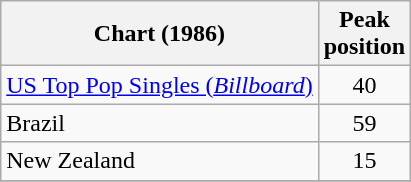<table class="wikitable">
<tr>
<th>Chart (1986)</th>
<th>Peak<br>position</th>
</tr>
<tr>
<td><a href='#'>US Top Pop Singles (<em>Billboard</em>)</a></td>
<td style="text-align:center;">40</td>
</tr>
<tr>
<td align="left">Brazil</td>
<td align="center">59</td>
</tr>
<tr>
<td align="left">New Zealand</td>
<td align="center">15</td>
</tr>
<tr>
</tr>
</table>
